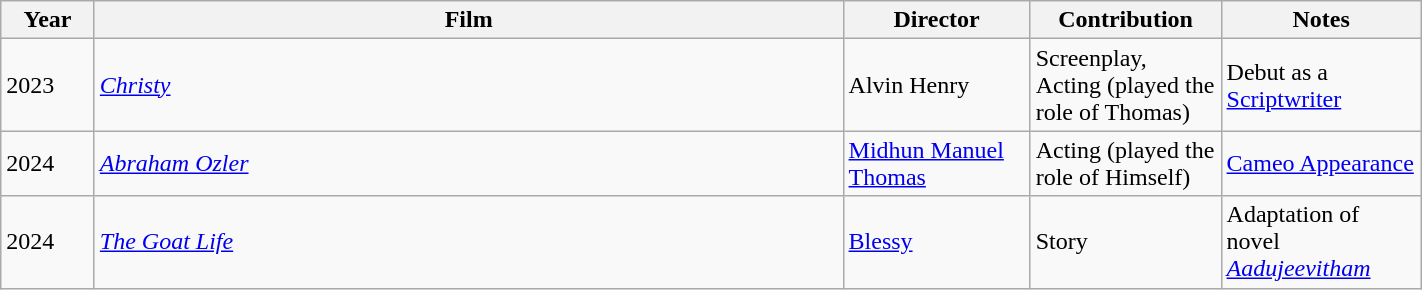<table class="wikitable plainrowheaders sortable" style="width:75%">
<tr>
<th scope="col" style="width:5%">Year</th>
<th scope="col" style="width:40%">Film</th>
<th scope="col" style="width:10%">Director</th>
<th scope="col" style="width:10%">Contribution</th>
<th scope="col" style="width:10%">Notes</th>
</tr>
<tr>
<td>2023</td>
<td><a href='#'><em>Christy</em></a></td>
<td>Alvin Henry</td>
<td>Screenplay, Acting (played the role of Thomas)</td>
<td>Debut as a <a href='#'>Scriptwriter</a></td>
</tr>
<tr>
<td>2024</td>
<td><em><a href='#'>Abraham Ozler</a></em></td>
<td><a href='#'>Midhun Manuel Thomas</a></td>
<td>Acting (played the role of Himself)</td>
<td><a href='#'>Cameo Appearance</a></td>
</tr>
<tr>
<td>2024</td>
<td><em><a href='#'>The Goat Life</a></em></td>
<td><a href='#'>Blessy</a></td>
<td>Story</td>
<td>Adaptation of novel <em><a href='#'>Aadujeevitham</a></em></td>
</tr>
</table>
